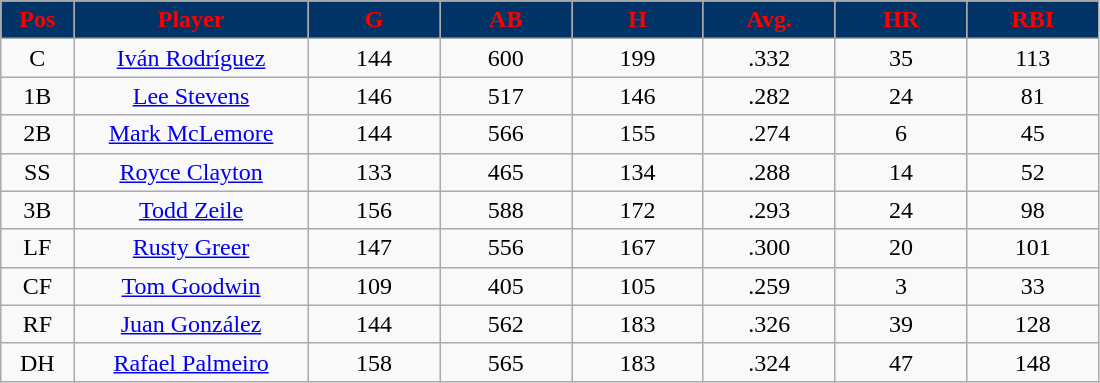<table class="wikitable sortable">
<tr>
<th style="background:#003366;color:red;" width="5%">Pos</th>
<th style="background:#003366;color:red;" width="16%">Player</th>
<th style="background:#003366;color:red;" width="9%">G</th>
<th style="background:#003366;color:red;" width="9%">AB</th>
<th style="background:#003366;color:red;" width="9%">H</th>
<th style="background:#003366;color:red;" width="9%">Avg.</th>
<th style="background:#003366;color:red;" width="9%">HR</th>
<th style="background:#003366;color:red;" width="9%">RBI</th>
</tr>
<tr align="center">
<td>C</td>
<td><a href='#'>Iván Rodríguez</a></td>
<td>144</td>
<td>600</td>
<td>199</td>
<td>.332</td>
<td>35</td>
<td>113</td>
</tr>
<tr align="center">
<td>1B</td>
<td><a href='#'>Lee Stevens</a></td>
<td>146</td>
<td>517</td>
<td>146</td>
<td>.282</td>
<td>24</td>
<td>81</td>
</tr>
<tr align="center">
<td>2B</td>
<td><a href='#'>Mark McLemore</a></td>
<td>144</td>
<td>566</td>
<td>155</td>
<td>.274</td>
<td>6</td>
<td>45</td>
</tr>
<tr align="center">
<td>SS</td>
<td><a href='#'>Royce Clayton</a></td>
<td>133</td>
<td>465</td>
<td>134</td>
<td>.288</td>
<td>14</td>
<td>52</td>
</tr>
<tr align="center">
<td>3B</td>
<td><a href='#'>Todd Zeile</a></td>
<td>156</td>
<td>588</td>
<td>172</td>
<td>.293</td>
<td>24</td>
<td>98</td>
</tr>
<tr align="center">
<td>LF</td>
<td><a href='#'>Rusty Greer</a></td>
<td>147</td>
<td>556</td>
<td>167</td>
<td>.300</td>
<td>20</td>
<td>101</td>
</tr>
<tr align="center">
<td>CF</td>
<td><a href='#'>Tom Goodwin</a></td>
<td>109</td>
<td>405</td>
<td>105</td>
<td>.259</td>
<td>3</td>
<td>33</td>
</tr>
<tr align="center">
<td>RF</td>
<td><a href='#'>Juan González</a></td>
<td>144</td>
<td>562</td>
<td>183</td>
<td>.326</td>
<td>39</td>
<td>128</td>
</tr>
<tr align="center">
<td>DH</td>
<td><a href='#'>Rafael Palmeiro</a></td>
<td>158</td>
<td>565</td>
<td>183</td>
<td>.324</td>
<td>47</td>
<td>148</td>
</tr>
</table>
